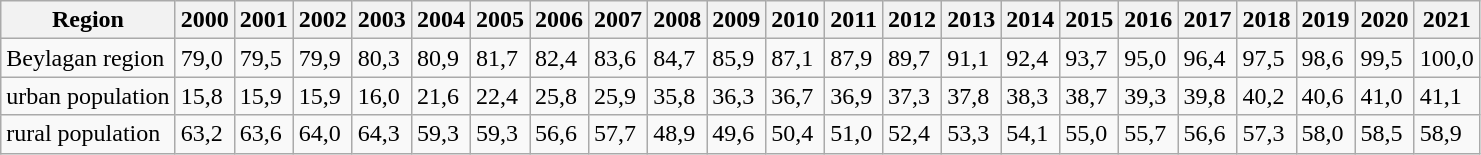<table class="wikitable">
<tr>
<th>Region</th>
<th>2000</th>
<th>2001</th>
<th>2002</th>
<th>2003</th>
<th>2004</th>
<th>2005</th>
<th>2006</th>
<th>2007</th>
<th>2008</th>
<th>2009</th>
<th>2010</th>
<th>2011</th>
<th>2012</th>
<th>2013</th>
<th>2014</th>
<th>2015</th>
<th>2016</th>
<th>2017</th>
<th>2018</th>
<th>2019</th>
<th>2020</th>
<th>2021</th>
</tr>
<tr>
<td>Beylagan region</td>
<td>79,0</td>
<td>79,5</td>
<td>79,9</td>
<td>80,3</td>
<td>80,9</td>
<td>81,7</td>
<td>82,4</td>
<td>83,6</td>
<td>84,7</td>
<td>85,9</td>
<td>87,1</td>
<td>87,9</td>
<td>89,7</td>
<td>91,1</td>
<td>92,4</td>
<td>93,7</td>
<td>95,0</td>
<td>96,4</td>
<td>97,5</td>
<td>98,6</td>
<td>99,5</td>
<td>100,0</td>
</tr>
<tr>
<td>urban population</td>
<td>15,8</td>
<td>15,9</td>
<td>15,9</td>
<td>16,0</td>
<td>21,6</td>
<td>22,4</td>
<td>25,8</td>
<td>25,9</td>
<td>35,8</td>
<td>36,3</td>
<td>36,7</td>
<td>36,9</td>
<td>37,3</td>
<td>37,8</td>
<td>38,3</td>
<td>38,7</td>
<td>39,3</td>
<td>39,8</td>
<td>40,2</td>
<td>40,6</td>
<td>41,0</td>
<td>41,1</td>
</tr>
<tr>
<td>rural population</td>
<td>63,2</td>
<td>63,6</td>
<td>64,0</td>
<td>64,3</td>
<td>59,3</td>
<td>59,3</td>
<td>56,6</td>
<td>57,7</td>
<td>48,9</td>
<td>49,6</td>
<td>50,4</td>
<td>51,0</td>
<td>52,4</td>
<td>53,3</td>
<td>54,1</td>
<td>55,0</td>
<td>55,7</td>
<td>56,6</td>
<td>57,3</td>
<td>58,0</td>
<td>58,5</td>
<td>58,9</td>
</tr>
</table>
